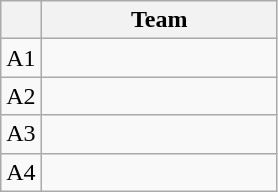<table class="wikitable" style="display:inline-table;">
<tr>
<th></th>
<th width=150>Team</th>
</tr>
<tr>
<td align=center>A1</td>
<td></td>
</tr>
<tr>
<td align=center>A2</td>
<td></td>
</tr>
<tr>
<td align=center>A3</td>
<td></td>
</tr>
<tr>
<td align=center>A4</td>
<td></td>
</tr>
</table>
